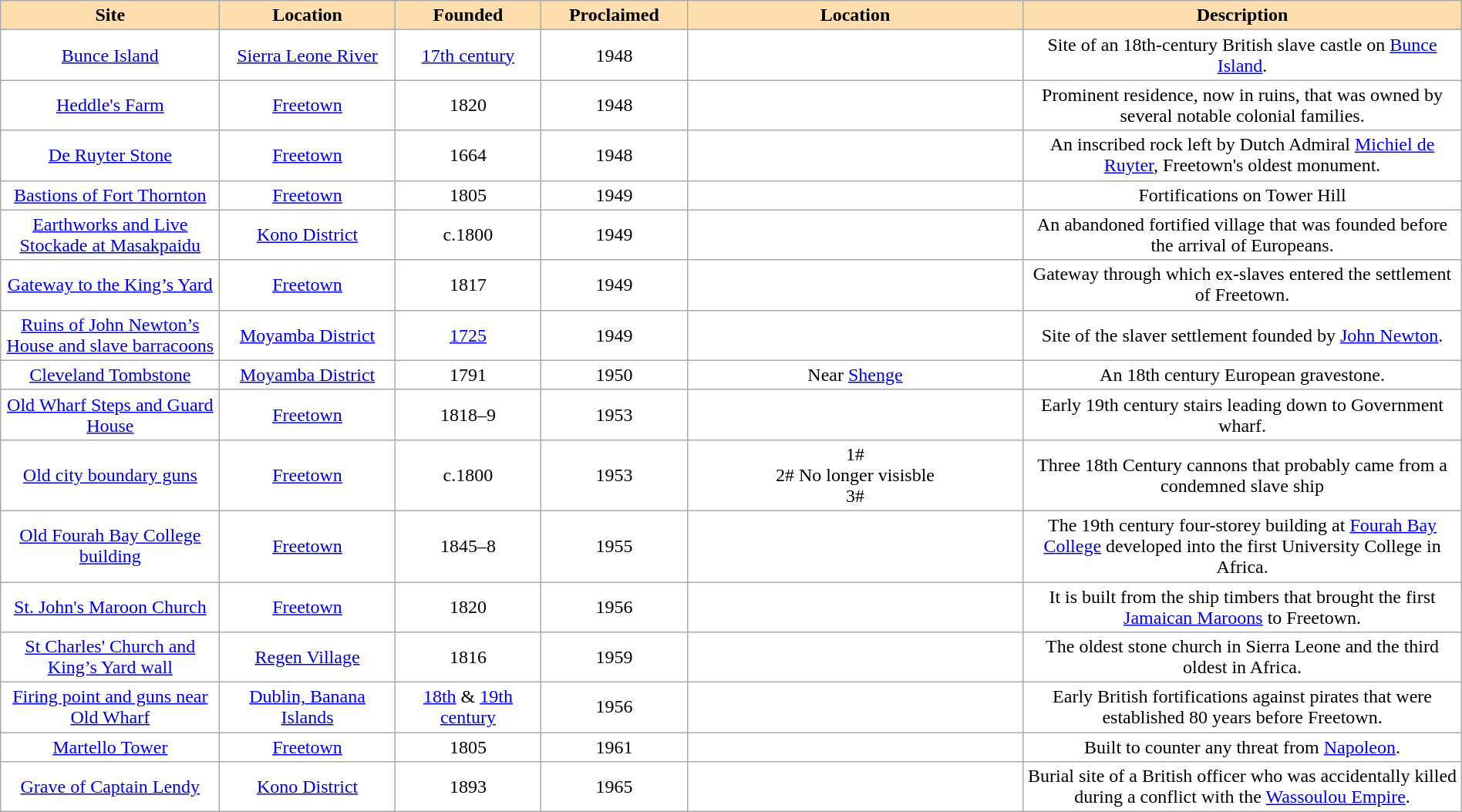<table class="wikitable sortable"  style="width:100%; background:#fff;text-align: center">
<tr>
<th width="15%" align="left" style="background:#ffdead;">Site</th>
<th width="12%" align="left" style="background:#ffdead;">Location</th>
<th width="10%" align="left" style="background:#ffdead;">Founded</th>
<th width="10%" align="left" style="background:#ffdead;">Proclaimed</th>
<th width="23%" align="left" style="background:#ffdead;">Location</th>
<th width="30%" align="left" style="background:#ffdead;" class="unsortable">Description</th>
</tr>
<tr>
<td><a href='#'>Bunce Island</a></td>
<td><a href='#'>Sierra Leone River</a></td>
<td><a href='#'>17th century</a></td>
<td>1948</td>
<td></td>
<td>Site of an 18th-century British slave castle on <a href='#'>Bunce Island</a>.</td>
</tr>
<tr>
<td><a href='#'>Heddle's Farm</a></td>
<td><a href='#'>Freetown</a></td>
<td>1820</td>
<td>1948</td>
<td></td>
<td>Prominent residence, now in ruins, that was owned by several notable colonial families.</td>
</tr>
<tr>
<td><a href='#'>De Ruyter Stone</a></td>
<td><a href='#'>Freetown</a></td>
<td>1664</td>
<td>1948</td>
<td></td>
<td>An inscribed rock left by Dutch Admiral <a href='#'>Michiel de Ruyter</a>, Freetown's oldest monument.</td>
</tr>
<tr>
<td><a href='#'>Bastions of Fort Thornton</a></td>
<td><a href='#'>Freetown</a></td>
<td>1805</td>
<td>1949</td>
<td></td>
<td>Fortifications on Tower Hill</td>
</tr>
<tr>
<td><a href='#'>Earthworks and Live Stockade at Masakpaidu</a></td>
<td><a href='#'>Kono District</a></td>
<td>c.1800</td>
<td>1949</td>
<td></td>
<td>An abandoned fortified village that was founded before the arrival of Europeans.</td>
</tr>
<tr>
<td><a href='#'>Gateway to the King’s Yard</a></td>
<td><a href='#'>Freetown</a></td>
<td>1817</td>
<td>1949</td>
<td></td>
<td>Gateway through which ex-slaves entered the settlement of Freetown.</td>
</tr>
<tr>
<td><a href='#'>Ruins of John Newton’s House and slave barracoons</a></td>
<td><a href='#'>Moyamba District</a></td>
<td><a href='#'>1725</a></td>
<td>1949</td>
<td></td>
<td>Site of the slaver settlement founded by <a href='#'>John Newton</a>.</td>
</tr>
<tr>
<td><a href='#'>Cleveland Tombstone</a></td>
<td><a href='#'>Moyamba District</a></td>
<td>1791</td>
<td>1950</td>
<td>Near <a href='#'>Shenge</a></td>
<td>An 18th century European gravestone.</td>
</tr>
<tr>
<td><a href='#'>Old Wharf Steps and Guard House</a></td>
<td><a href='#'>Freetown</a></td>
<td>1818–9</td>
<td>1953</td>
<td></td>
<td>Early 19th century stairs leading down to Government wharf.</td>
</tr>
<tr>
<td><a href='#'>Old city boundary guns</a></td>
<td><a href='#'>Freetown</a></td>
<td>c.1800</td>
<td>1953</td>
<td>1# <br>2# No longer visisble<br>3# </td>
<td>Three 18th Century cannons that probably came from a condemned slave ship</td>
</tr>
<tr>
<td><a href='#'>Old Fourah Bay College building</a></td>
<td><a href='#'>Freetown</a></td>
<td>1845–8</td>
<td>1955</td>
<td></td>
<td>The 19th century four-storey building at <a href='#'>Fourah Bay College</a> developed into the first University College in Africa.</td>
</tr>
<tr>
<td><a href='#'>St. John's Maroon Church</a></td>
<td><a href='#'>Freetown</a></td>
<td>1820</td>
<td>1956</td>
<td></td>
<td>It is built from the ship timbers that brought the first <a href='#'>Jamaican Maroons</a> to Freetown.</td>
</tr>
<tr>
<td><a href='#'>St Charles' Church and King’s Yard wall</a></td>
<td><a href='#'>Regen Village</a></td>
<td>1816</td>
<td>1959</td>
<td></td>
<td>The oldest stone church in Sierra Leone and the third oldest in Africa.</td>
</tr>
<tr>
<td><a href='#'>Firing point and guns near Old Wharf</a></td>
<td><a href='#'>Dublin, Banana Islands</a></td>
<td><a href='#'>18th</a> & <a href='#'>19th century</a></td>
<td>1956</td>
<td></td>
<td>Early British fortifications against pirates that were established 80 years before Freetown.</td>
</tr>
<tr>
<td><a href='#'>Martello Tower</a></td>
<td><a href='#'>Freetown</a></td>
<td>1805</td>
<td>1961</td>
<td></td>
<td>Built to counter any threat from <a href='#'>Napoleon</a>.</td>
</tr>
<tr>
<td><a href='#'>Grave of Captain Lendy</a></td>
<td><a href='#'>Kono District</a></td>
<td>1893</td>
<td>1965</td>
<td></td>
<td>Burial site of a British officer who was accidentally killed during a conflict with the <a href='#'>Wassoulou Empire</a>.</td>
</tr>
</table>
